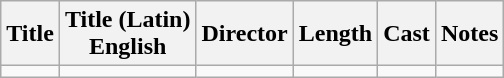<table class="wikitable">
<tr>
<th>Title</th>
<th>Title (Latin)<br>English</th>
<th>Director</th>
<th>Length</th>
<th>Cast</th>
<th>Notes</th>
</tr>
<tr>
<td></td>
<td></td>
<td></td>
<td></td>
<td></td>
<td></td>
</tr>
</table>
